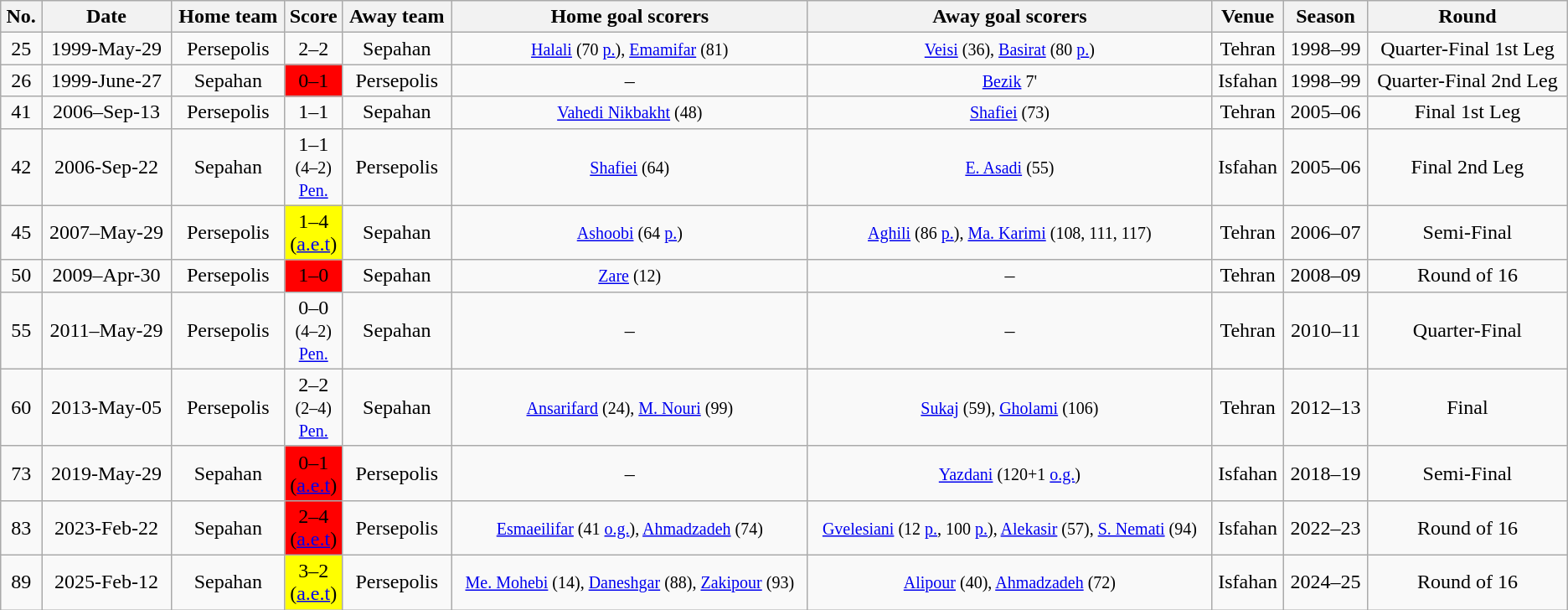<table class="wikitable" style="text-align: center;">
<tr>
<th><strong>No.</strong></th>
<th><strong>Date</strong></th>
<th>Home team</th>
<th width=2%>Score</th>
<th>Away team</th>
<th>Home goal scorers</th>
<th>Away goal scorers</th>
<th><strong>Venue</strong></th>
<th><strong>Season</strong></th>
<th><strong>Round</strong></th>
</tr>
<tr>
<td>25</td>
<td>1999-May-29</td>
<td>Persepolis</td>
<td>2–2</td>
<td>Sepahan</td>
<td><small><a href='#'>Halali</a> (70 <a href='#'>p.</a>), <a href='#'>Emamifar</a> (81)</small></td>
<td><small><a href='#'>Veisi</a> (36), <a href='#'>Basirat</a> (80 <a href='#'>p.</a>)</small></td>
<td>Tehran</td>
<td>1998–99</td>
<td>Quarter-Final 1st Leg</td>
</tr>
<tr>
<td>26</td>
<td>1999-June-27</td>
<td>Sepahan</td>
<td bgcolor=FF0000><span>0–1</span></td>
<td>Persepolis</td>
<td>–</td>
<td><small><a href='#'>Bezik</a> 7'</small></td>
<td>Isfahan</td>
<td>1998–99</td>
<td>Quarter-Final 2nd Leg</td>
</tr>
<tr>
<td>41</td>
<td>2006–Sep-13</td>
<td>Persepolis</td>
<td>1–1</td>
<td>Sepahan</td>
<td><small><a href='#'>Vahedi Nikbakht</a> (48)</small></td>
<td><small><a href='#'>Shafiei</a> (73)</small></td>
<td>Tehran</td>
<td>2005–06</td>
<td>Final 1st Leg</td>
</tr>
<tr>
<td>42</td>
<td>2006-Sep-22</td>
<td>Sepahan</td>
<td>1–1 <br><small>(4–2) <a href='#'>Pen.</a></small></td>
<td>Persepolis</td>
<td><small><a href='#'>Shafiei</a> (64)</small></td>
<td><small><a href='#'>E. Asadi</a> (55)</small></td>
<td>Isfahan</td>
<td>2005–06</td>
<td>Final 2nd Leg</td>
</tr>
<tr>
<td>45</td>
<td>2007–May-29</td>
<td>Persepolis</td>
<td bgcolor=FFFF00>1–4 <br> (<a href='#'>a.e.t</a>)</td>
<td>Sepahan</td>
<td><small><a href='#'>Ashoobi</a> (64 <a href='#'>p.</a>)</small></td>
<td><small><a href='#'>Aghili</a> (86 <a href='#'>p.</a>), <a href='#'>Ma. Karimi</a> (108, 111, 117)</small></td>
<td>Tehran</td>
<td>2006–07</td>
<td>Semi-Final</td>
</tr>
<tr>
<td>50</td>
<td>2009–Apr-30</td>
<td>Persepolis</td>
<td bgcolor=FF0000><span>1–0</span></td>
<td>Sepahan</td>
<td><small><a href='#'>Zare</a> (12)</small></td>
<td>–</td>
<td>Tehran</td>
<td>2008–09</td>
<td>Round of 16</td>
</tr>
<tr>
<td>55</td>
<td>2011–May-29</td>
<td>Persepolis</td>
<td>0–0 <br><small>(4–2) <a href='#'>Pen.</a></small></td>
<td>Sepahan</td>
<td>–</td>
<td>–</td>
<td>Tehran</td>
<td>2010–11</td>
<td>Quarter-Final</td>
</tr>
<tr>
<td>60</td>
<td>2013-May-05</td>
<td>Persepolis</td>
<td>2–2 <br><small>(2–4) <a href='#'>Pen.</a></small></td>
<td>Sepahan</td>
<td><small><a href='#'>Ansarifard</a> (24), <a href='#'>M. Nouri</a> (99)</small></td>
<td><small><a href='#'>Sukaj</a> (59), <a href='#'>Gholami</a> (106)</small></td>
<td>Tehran</td>
<td>2012–13</td>
<td>Final</td>
</tr>
<tr>
<td>73</td>
<td>2019-May-29</td>
<td>Sepahan</td>
<td bgcolor=FF0000><span>0–1<br>(<a href='#'>a.e.t</a>)</span></td>
<td>Persepolis</td>
<td>–</td>
<td><small><a href='#'>Yazdani</a> (120+1 <a href='#'>o.g.</a>)</small></td>
<td>Isfahan</td>
<td>2018–19</td>
<td>Semi-Final</td>
</tr>
<tr>
<td>83</td>
<td>2023-Feb-22</td>
<td>Sepahan</td>
<td bgcolor=FF0000><span>2–4<br>(<a href='#'>a.e.t</a>)</span></td>
<td>Persepolis</td>
<td><small><a href='#'>Esmaeilifar</a> (41 <a href='#'>o.g.</a>), <a href='#'>Ahmadzadeh</a> (74)</small></td>
<td><small><a href='#'>Gvelesiani</a> (12 <a href='#'>p.</a>, 100 <a href='#'>p.</a>), <a href='#'>Alekasir</a> (57), <a href='#'>S. Nemati</a> (94)</small></td>
<td>Isfahan</td>
<td>2022–23</td>
<td>Round of 16</td>
</tr>
<tr>
<td>89</td>
<td>2025-Feb-12</td>
<td>Sepahan</td>
<td bgcolor=FFFF00>3–2<br>(<a href='#'>a.e.t</a>)</td>
<td>Persepolis</td>
<td><small><a href='#'>Me. Mohebi</a> (14), <a href='#'>Daneshgar</a> (88), <a href='#'>Zakipour</a> (93)</small></td>
<td><small><a href='#'>Alipour</a> (40), <a href='#'>Ahmadzadeh</a> (72)</small></td>
<td>Isfahan</td>
<td>2024–25</td>
<td>Round of 16</td>
</tr>
</table>
